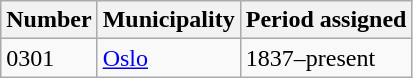<table class="wikitable">
<tr>
<th>Number</th>
<th>Municipality</th>
<th>Period assigned</th>
</tr>
<tr>
<td>0301</td>
<td><a href='#'>Oslo</a></td>
<td>1837–present</td>
</tr>
</table>
